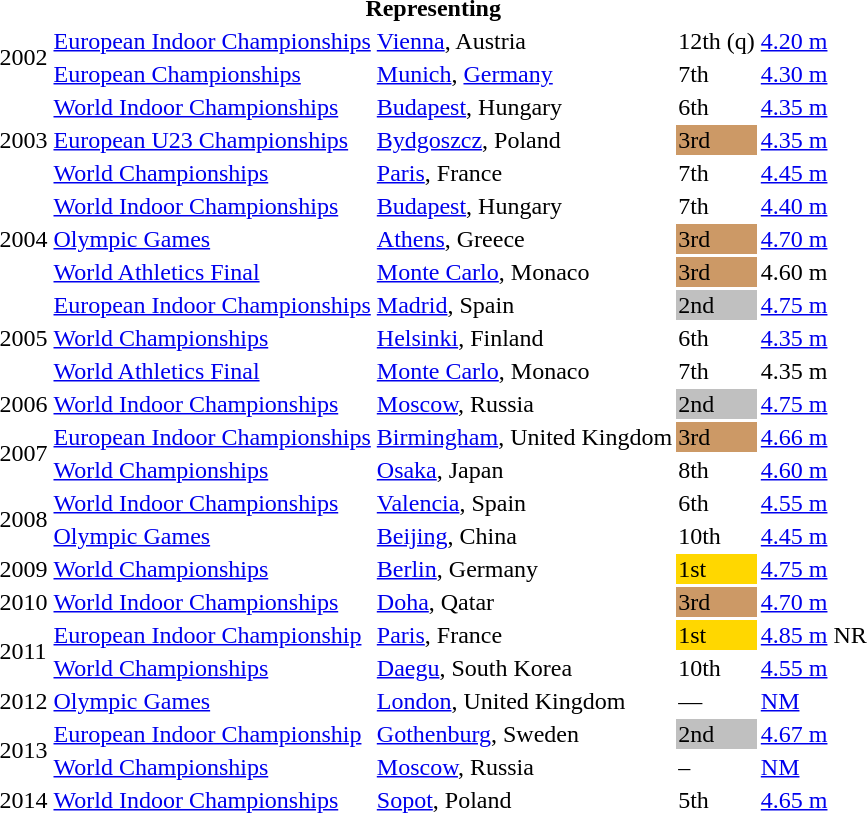<table>
<tr>
<th colspan="5">Representing </th>
</tr>
<tr>
<td rowspan=2>2002</td>
<td><a href='#'>European Indoor Championships</a></td>
<td><a href='#'>Vienna</a>, Austria</td>
<td>12th (q)</td>
<td><a href='#'>4.20 m</a></td>
</tr>
<tr>
<td><a href='#'>European Championships</a></td>
<td><a href='#'>Munich</a>, <a href='#'>Germany</a></td>
<td>7th</td>
<td><a href='#'>4.30 m</a></td>
</tr>
<tr>
<td rowspan=3>2003</td>
<td><a href='#'>World Indoor Championships</a></td>
<td><a href='#'>Budapest</a>, Hungary</td>
<td>6th</td>
<td><a href='#'>4.35 m</a></td>
</tr>
<tr>
<td><a href='#'>European U23 Championships</a></td>
<td><a href='#'>Bydgoszcz</a>, Poland</td>
<td bgcolor="CC9966">3rd</td>
<td><a href='#'>4.35 m</a></td>
</tr>
<tr>
<td><a href='#'>World Championships</a></td>
<td><a href='#'>Paris</a>, France</td>
<td>7th</td>
<td><a href='#'>4.45 m</a></td>
</tr>
<tr>
<td rowspan=3>2004</td>
<td><a href='#'>World Indoor Championships</a></td>
<td><a href='#'>Budapest</a>, Hungary</td>
<td>7th</td>
<td><a href='#'>4.40 m</a></td>
</tr>
<tr>
<td><a href='#'>Olympic Games</a></td>
<td><a href='#'>Athens</a>, Greece</td>
<td bgcolor="CC9966">3rd</td>
<td><a href='#'>4.70 m</a></td>
</tr>
<tr>
<td><a href='#'>World Athletics Final</a></td>
<td><a href='#'>Monte Carlo</a>, Monaco</td>
<td bgcolor="CC9966">3rd</td>
<td>4.60 m</td>
</tr>
<tr>
<td rowspan=3>2005</td>
<td><a href='#'>European Indoor Championships</a></td>
<td><a href='#'>Madrid</a>, Spain</td>
<td bgcolor=silver>2nd</td>
<td><a href='#'>4.75 m</a></td>
</tr>
<tr>
<td><a href='#'>World Championships</a></td>
<td><a href='#'>Helsinki</a>, Finland</td>
<td>6th</td>
<td><a href='#'>4.35 m</a></td>
</tr>
<tr>
<td><a href='#'>World Athletics Final</a></td>
<td><a href='#'>Monte Carlo</a>, Monaco</td>
<td>7th</td>
<td>4.35 m</td>
</tr>
<tr>
<td>2006</td>
<td><a href='#'>World Indoor Championships</a></td>
<td><a href='#'>Moscow</a>, Russia</td>
<td bgcolor="silver">2nd</td>
<td><a href='#'>4.75 m</a></td>
</tr>
<tr>
<td rowspan=2>2007</td>
<td><a href='#'>European Indoor Championships</a></td>
<td><a href='#'>Birmingham</a>, United Kingdom</td>
<td bgcolor=cc9966>3rd</td>
<td><a href='#'>4.66 m</a></td>
</tr>
<tr>
<td><a href='#'>World Championships</a></td>
<td><a href='#'>Osaka</a>, Japan</td>
<td>8th</td>
<td><a href='#'>4.60 m</a></td>
</tr>
<tr>
<td rowspan=2>2008</td>
<td><a href='#'>World Indoor Championships</a></td>
<td><a href='#'>Valencia</a>, Spain</td>
<td>6th</td>
<td><a href='#'>4.55 m</a></td>
</tr>
<tr>
<td><a href='#'>Olympic Games</a></td>
<td><a href='#'>Beijing</a>, China</td>
<td>10th</td>
<td><a href='#'>4.45 m</a></td>
</tr>
<tr>
<td>2009</td>
<td><a href='#'>World Championships</a></td>
<td><a href='#'>Berlin</a>, Germany</td>
<td bgcolor="gold">1st</td>
<td><a href='#'>4.75 m</a></td>
</tr>
<tr>
<td>2010</td>
<td><a href='#'>World Indoor Championships</a></td>
<td><a href='#'>Doha</a>, Qatar</td>
<td bgcolor="CC9966">3rd</td>
<td><a href='#'>4.70 m</a></td>
</tr>
<tr>
<td rowspan=2>2011</td>
<td><a href='#'>European Indoor Championship</a></td>
<td><a href='#'>Paris</a>, France</td>
<td bgcolor="gold">1st</td>
<td><a href='#'>4.85 m</a> NR</td>
</tr>
<tr>
<td><a href='#'>World Championships</a></td>
<td><a href='#'>Daegu</a>, South Korea</td>
<td>10th</td>
<td><a href='#'>4.55 m</a></td>
</tr>
<tr>
<td>2012</td>
<td><a href='#'>Olympic Games</a></td>
<td><a href='#'>London</a>, United Kingdom</td>
<td>—</td>
<td><a href='#'>NM</a></td>
</tr>
<tr>
<td rowspan=2>2013</td>
<td><a href='#'>European Indoor Championship</a></td>
<td><a href='#'>Gothenburg</a>, Sweden</td>
<td bgcolor="silver">2nd</td>
<td><a href='#'>4.67 m</a></td>
</tr>
<tr>
<td><a href='#'>World Championships</a></td>
<td><a href='#'>Moscow</a>, Russia</td>
<td>–</td>
<td><a href='#'>NM</a></td>
</tr>
<tr>
<td>2014</td>
<td><a href='#'>World Indoor Championships</a></td>
<td><a href='#'>Sopot</a>, Poland</td>
<td>5th</td>
<td><a href='#'>4.65 m</a></td>
</tr>
</table>
